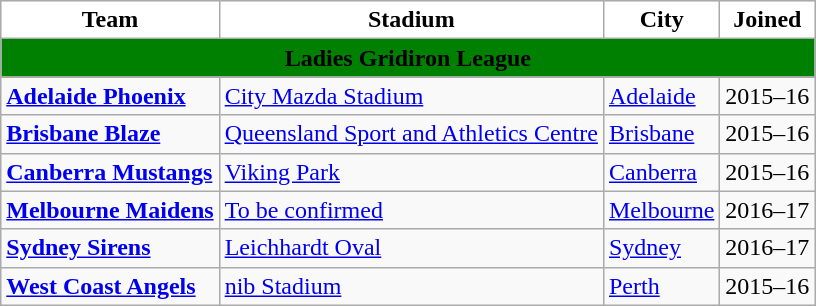<table class="wikitable" style="text-align:left">
<tr>
<th style="background:white">Team</th>
<th style="background:white">Stadium</th>
<th style="background:white">City</th>
<th style="background:white">Joined</th>
</tr>
<tr>
<th style="background:green;" colspan="6"><span>Ladies Gridiron League</span></th>
</tr>
<tr>
<td><strong><a href='#'>Adelaide Phoenix</a></strong></td>
<td><a href='#'>City Mazda Stadium</a></td>
<td><a href='#'>Adelaide</a></td>
<td align=center>2015–16</td>
</tr>
<tr>
<td><strong><a href='#'>Brisbane Blaze</a></strong></td>
<td><a href='#'>Queensland Sport and Athletics Centre</a></td>
<td><a href='#'>Brisbane</a></td>
<td align=center>2015–16</td>
</tr>
<tr>
<td><strong><a href='#'>Canberra Mustangs</a></strong></td>
<td><a href='#'>Viking Park</a></td>
<td><a href='#'>Canberra</a></td>
<td align=center>2015–16</td>
</tr>
<tr>
<td><strong><a href='#'>Melbourne Maidens</a></strong></td>
<td><a href='#'>To be confirmed</a></td>
<td><a href='#'>Melbourne</a></td>
<td align=center>2016–17</td>
</tr>
<tr>
<td><strong><a href='#'>Sydney Sirens</a></strong></td>
<td><a href='#'>Leichhardt Oval</a></td>
<td><a href='#'>Sydney</a></td>
<td align=center>2016–17</td>
</tr>
<tr>
<td><strong><a href='#'>West Coast Angels</a></strong></td>
<td><a href='#'>nib Stadium</a></td>
<td><a href='#'>Perth</a></td>
<td align=center>2015–16</td>
</tr>
</table>
